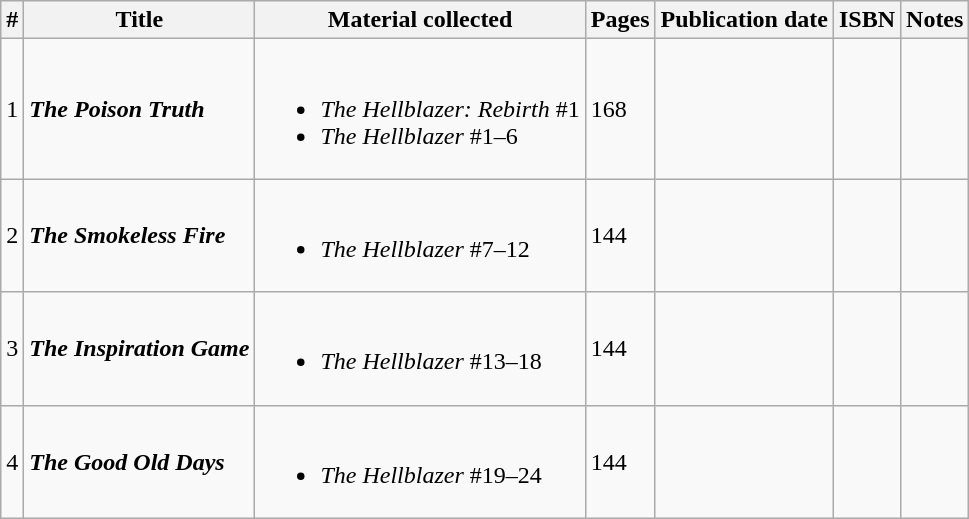<table class="wikitable">
<tr>
<th>#</th>
<th>Title</th>
<th>Material collected</th>
<th>Pages</th>
<th>Publication date</th>
<th>ISBN</th>
<th>Notes</th>
</tr>
<tr>
<td>1</td>
<td><strong><em>The Poison Truth</em></strong></td>
<td><br><ul><li><em>The Hellblazer: Rebirth</em> #1</li><li><em>The Hellblazer</em> #1–6</li></ul></td>
<td>168</td>
<td></td>
<td></td>
<td></td>
</tr>
<tr>
<td>2</td>
<td><strong><em>The Smokeless Fire</em></strong></td>
<td><br><ul><li><em>The Hellblazer</em> #7–12</li></ul></td>
<td>144</td>
<td></td>
<td></td>
<td></td>
</tr>
<tr>
<td>3</td>
<td><strong><em>The Inspiration Game</em></strong></td>
<td><br><ul><li><em>The Hellblazer</em> #13–18</li></ul></td>
<td>144</td>
<td></td>
<td></td>
<td></td>
</tr>
<tr>
<td>4</td>
<td><strong><em>The Good Old Days</em></strong></td>
<td><br><ul><li><em>The Hellblazer</em> #19–24</li></ul></td>
<td>144</td>
<td></td>
<td></td>
<td></td>
</tr>
</table>
